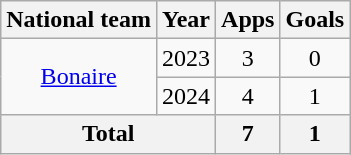<table class=wikitable style=text-align:center>
<tr>
<th>National team</th>
<th>Year</th>
<th>Apps</th>
<th>Goals</th>
</tr>
<tr>
<td rowspan=2><a href='#'>Bonaire</a></td>
<td>2023</td>
<td>3</td>
<td>0</td>
</tr>
<tr>
<td>2024</td>
<td>4</td>
<td>1</td>
</tr>
<tr>
<th colspan="2">Total</th>
<th>7</th>
<th>1</th>
</tr>
</table>
